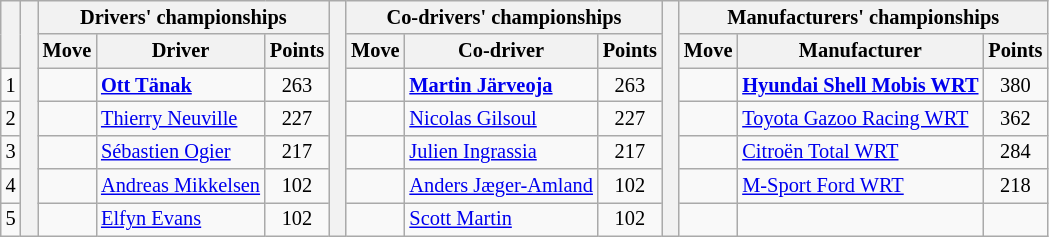<table class="wikitable" style="font-size:85%;">
<tr>
<th rowspan="2"></th>
<th rowspan="7" style="width:5px;"></th>
<th colspan="3">Drivers' championships</th>
<th rowspan="7" style="width:5px;"></th>
<th colspan="3">Co-drivers' championships</th>
<th rowspan="7" style="width:5px;"></th>
<th colspan="3">Manufacturers' championships</th>
</tr>
<tr>
<th>Move</th>
<th>Driver</th>
<th>Points</th>
<th>Move</th>
<th>Co-driver</th>
<th>Points</th>
<th>Move</th>
<th>Manufacturer</th>
<th>Points</th>
</tr>
<tr>
<td align="center">1</td>
<td></td>
<td><strong><a href='#'>Ott Tänak</a></strong></td>
<td align="center">263</td>
<td></td>
<td><strong><a href='#'>Martin Järveoja</a></strong></td>
<td align="center">263</td>
<td></td>
<td nowrap><strong><a href='#'>Hyundai Shell Mobis WRT</a></strong></td>
<td align="center">380</td>
</tr>
<tr>
<td align="center">2</td>
<td></td>
<td><a href='#'>Thierry Neuville</a></td>
<td align="center">227</td>
<td></td>
<td><a href='#'>Nicolas Gilsoul</a></td>
<td align="center">227</td>
<td></td>
<td nowrap><a href='#'>Toyota Gazoo Racing WRT</a></td>
<td align="center">362</td>
</tr>
<tr>
<td align="center">3</td>
<td></td>
<td><a href='#'>Sébastien Ogier</a></td>
<td align="center">217</td>
<td></td>
<td><a href='#'>Julien Ingrassia</a></td>
<td align="center">217</td>
<td></td>
<td><a href='#'>Citroën Total WRT</a></td>
<td align="center">284</td>
</tr>
<tr>
<td align="center">4</td>
<td></td>
<td nowrap><a href='#'>Andreas Mikkelsen</a></td>
<td align="center">102</td>
<td></td>
<td nowrap><a href='#'>Anders Jæger-Amland</a></td>
<td align="center">102</td>
<td></td>
<td><a href='#'>M-Sport Ford WRT</a></td>
<td align="center">218</td>
</tr>
<tr>
<td align="center">5</td>
<td></td>
<td><a href='#'>Elfyn Evans</a></td>
<td align="center">102</td>
<td></td>
<td><a href='#'>Scott Martin</a></td>
<td align="center">102</td>
<td></td>
<td></td>
<td></td>
</tr>
</table>
